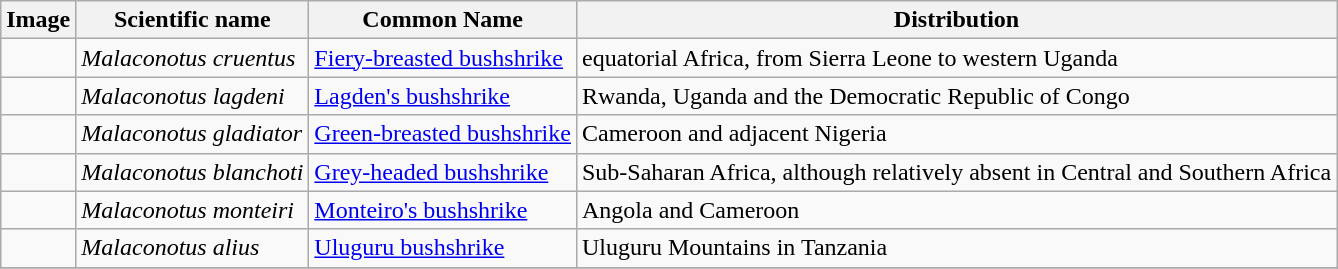<table class="wikitable">
<tr>
<th>Image</th>
<th>Scientific name</th>
<th>Common Name</th>
<th>Distribution</th>
</tr>
<tr>
<td></td>
<td><em>Malaconotus cruentus</em></td>
<td><a href='#'>Fiery-breasted bushshrike</a></td>
<td>equatorial Africa, from Sierra Leone to western Uganda</td>
</tr>
<tr>
<td></td>
<td><em>Malaconotus lagdeni</em></td>
<td><a href='#'>Lagden's bushshrike</a></td>
<td>Rwanda, Uganda and the Democratic Republic of Congo</td>
</tr>
<tr>
<td></td>
<td><em>Malaconotus gladiator</em></td>
<td><a href='#'>Green-breasted bushshrike</a></td>
<td>Cameroon and adjacent Nigeria</td>
</tr>
<tr>
<td></td>
<td><em>Malaconotus blanchoti</em></td>
<td><a href='#'>Grey-headed bushshrike</a></td>
<td>Sub-Saharan Africa, although relatively absent in Central and Southern Africa</td>
</tr>
<tr>
<td></td>
<td><em>Malaconotus monteiri</em></td>
<td><a href='#'>Monteiro's bushshrike</a></td>
<td>Angola and Cameroon</td>
</tr>
<tr>
<td></td>
<td><em>Malaconotus alius</em></td>
<td><a href='#'>Uluguru bushshrike</a></td>
<td>Uluguru Mountains in Tanzania</td>
</tr>
<tr>
</tr>
</table>
